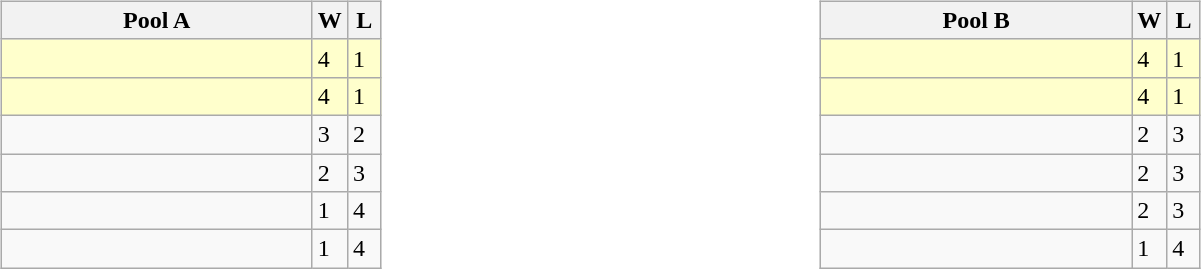<table>
<tr>
<td width=25% valign="top"><br><table class="wikitable">
<tr>
<th width=200>Pool A</th>
<th width=15>W</th>
<th width=15>L</th>
</tr>
<tr bgcolor="ffffcc">
<td></td>
<td>4</td>
<td>1</td>
</tr>
<tr bgcolor="ffffcc">
<td></td>
<td>4</td>
<td>1</td>
</tr>
<tr>
<td></td>
<td>3</td>
<td>2</td>
</tr>
<tr>
<td></td>
<td>2</td>
<td>3</td>
</tr>
<tr>
<td></td>
<td>1</td>
<td>4</td>
</tr>
<tr>
<td></td>
<td>1</td>
<td>4</td>
</tr>
</table>
</td>
<td width=25% valign="top"><br><table class="wikitable">
<tr>
<th width=200>Pool B</th>
<th width=15>W</th>
<th width=15>L</th>
</tr>
<tr bgcolor="ffffcc">
<td></td>
<td>4</td>
<td>1</td>
</tr>
<tr bgcolor="ffffcc">
<td></td>
<td>4</td>
<td>1</td>
</tr>
<tr>
<td></td>
<td>2</td>
<td>3</td>
</tr>
<tr>
<td></td>
<td>2</td>
<td>3</td>
</tr>
<tr>
<td></td>
<td>2</td>
<td>3</td>
</tr>
<tr>
<td></td>
<td>1</td>
<td>4</td>
</tr>
</table>
</td>
</tr>
</table>
